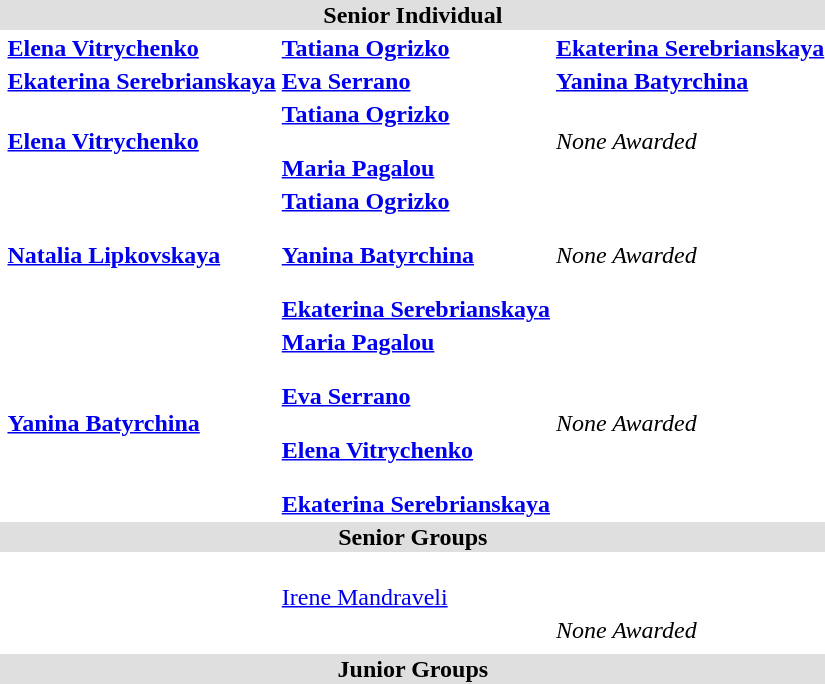<table>
<tr bgcolor="DFDFDF">
<td colspan="4" align="center"><strong>Senior Individual</strong></td>
</tr>
<tr>
<th scope=row style="text-align:left"></th>
<td><strong><a href='#'>Elena Vitrychenko</a></strong><br></td>
<td><strong><a href='#'>Tatiana Ogrizko</a></strong><br></td>
<td><strong><a href='#'>Ekaterina Serebrianskaya</a></strong><br></td>
</tr>
<tr>
<th scope=row style="text-align:left"></th>
<td><strong><a href='#'>Ekaterina Serebrianskaya</a></strong><br></td>
<td><strong><a href='#'>Eva Serrano</a></strong><br></td>
<td><strong><a href='#'>Yanina Batyrchina</a></strong><br></td>
</tr>
<tr>
<th scope=row style="text-align:left"></th>
<td><strong><a href='#'>Elena Vitrychenko</a></strong><br></td>
<td><strong><a href='#'>Tatiana Ogrizko</a></strong><br><small></small><br><strong><a href='#'>Maria Pagalou</a></strong><br><small></small></td>
<td><em>None Awarded</em></td>
</tr>
<tr>
<th scope=row style="text-align:left"></th>
<td><strong><a href='#'>Natalia Lipkovskaya</a></strong><br></td>
<td><strong><a href='#'>Tatiana Ogrizko</a></strong><br><small></small><br><strong><a href='#'>Yanina Batyrchina</a></strong><br><small></small><br><strong><a href='#'>Ekaterina Serebrianskaya</a></strong><br><small></small></td>
<td><em>None Awarded</em></td>
</tr>
<tr>
<th scope=row style="text-align:left"></th>
<td><strong><a href='#'>Yanina Batyrchina</a></strong><br></td>
<td><strong><a href='#'>Maria Pagalou</a></strong><br><small></small><br><strong><a href='#'>Eva Serrano</a></strong><br><small></small><br><strong><a href='#'>Elena Vitrychenko</a></strong><br><small></small><br><strong><a href='#'>Ekaterina Serebrianskaya</a></strong><br><small></small></td>
<td><em>None Awarded</em></td>
</tr>
<tr bgcolor="DFDFDF">
<td colspan="4" align="center"><strong>Senior Groups</strong></td>
</tr>
<tr>
<th scope=row style="text-align:left"></th>
<td><strong></strong></td>
<td><strong></strong><br><a href='#'>Irene Mandraveli</a></td>
<td><strong></strong></td>
</tr>
<tr>
<th scope=row style="text-align:left"></th>
<td><strong></strong></td>
<td><strong></strong><br><strong></strong></td>
<td><em>None Awarded</em></td>
</tr>
<tr>
<th scope=row style="text-align:left"></th>
<td><strong></strong></td>
<td><strong></strong></td>
<td><strong></strong></td>
</tr>
<tr bgcolor="DFDFDF">
<td colspan="4" align="center"><strong>Junior Groups</strong></td>
</tr>
<tr>
<th scope=row style="text-align:left"></th>
<td><strong></strong></td>
<td><strong></strong></td>
<td><strong></strong></td>
</tr>
</table>
